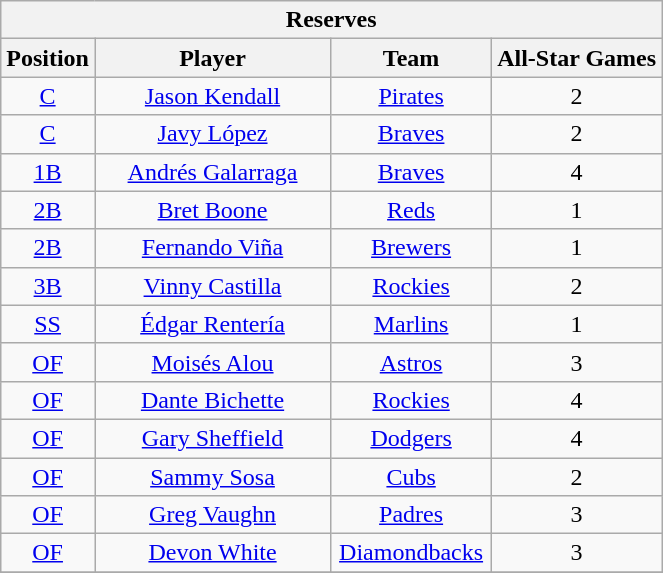<table class="wikitable" style="font-size: 100%; text-align:center;">
<tr>
<th colspan="4">Reserves</th>
</tr>
<tr>
<th>Position</th>
<th width="150">Player</th>
<th width="100">Team</th>
<th>All-Star Games</th>
</tr>
<tr>
<td><a href='#'>C</a></td>
<td><a href='#'>Jason Kendall</a></td>
<td><a href='#'>Pirates</a></td>
<td>2</td>
</tr>
<tr>
<td><a href='#'>C</a></td>
<td><a href='#'>Javy López</a></td>
<td><a href='#'>Braves</a></td>
<td>2</td>
</tr>
<tr>
<td><a href='#'>1B</a></td>
<td><a href='#'>Andrés Galarraga</a></td>
<td><a href='#'>Braves</a></td>
<td>4</td>
</tr>
<tr>
<td><a href='#'>2B</a></td>
<td><a href='#'>Bret Boone</a></td>
<td><a href='#'>Reds</a></td>
<td>1</td>
</tr>
<tr>
<td><a href='#'>2B</a></td>
<td><a href='#'>Fernando Viña</a></td>
<td><a href='#'>Brewers</a></td>
<td>1</td>
</tr>
<tr>
<td><a href='#'>3B</a></td>
<td><a href='#'>Vinny Castilla</a></td>
<td><a href='#'>Rockies</a></td>
<td>2</td>
</tr>
<tr>
<td><a href='#'>SS</a></td>
<td><a href='#'>Édgar Rentería</a></td>
<td><a href='#'>Marlins</a></td>
<td>1</td>
</tr>
<tr>
<td><a href='#'>OF</a></td>
<td><a href='#'>Moisés Alou</a></td>
<td><a href='#'>Astros</a></td>
<td>3</td>
</tr>
<tr>
<td><a href='#'>OF</a></td>
<td><a href='#'>Dante Bichette</a></td>
<td><a href='#'>Rockies</a></td>
<td>4</td>
</tr>
<tr>
<td><a href='#'>OF</a></td>
<td><a href='#'>Gary Sheffield</a></td>
<td><a href='#'>Dodgers</a></td>
<td>4</td>
</tr>
<tr>
<td><a href='#'>OF</a></td>
<td><a href='#'>Sammy Sosa</a></td>
<td><a href='#'>Cubs</a></td>
<td>2</td>
</tr>
<tr>
<td><a href='#'>OF</a></td>
<td><a href='#'>Greg Vaughn</a></td>
<td><a href='#'>Padres</a></td>
<td>3</td>
</tr>
<tr>
<td><a href='#'>OF</a></td>
<td><a href='#'>Devon White</a></td>
<td><a href='#'>Diamondbacks</a></td>
<td>3</td>
</tr>
<tr>
</tr>
</table>
